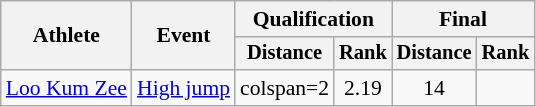<table class="wikitable" style="font-size:90%">
<tr>
<th rowspan="2">Athlete</th>
<th rowspan="2">Event</th>
<th colspan="2">Qualification</th>
<th colspan="2">Final</th>
</tr>
<tr style="font-size:95%">
<th>Distance</th>
<th>Rank</th>
<th>Distance</th>
<th>Rank</th>
</tr>
<tr align=center>
<td align=left><a href='#'>Loo Kum Zee</a></td>
<td align=left><a href='#'>High jump</a></td>
<td>colspan=2 </td>
<td>2.19</td>
<td>14</td>
</tr>
</table>
